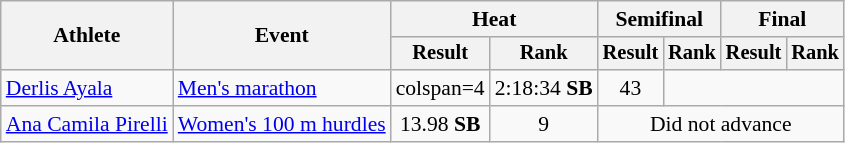<table class="wikitable" style="font-size:90%">
<tr>
<th rowspan="2">Athlete</th>
<th rowspan="2">Event</th>
<th colspan="2">Heat</th>
<th colspan="2">Semifinal</th>
<th colspan="2">Final</th>
</tr>
<tr style="font-size:95%">
<th>Result</th>
<th>Rank</th>
<th>Result</th>
<th>Rank</th>
<th>Result</th>
<th>Rank</th>
</tr>
<tr align=center>
<td align=left><a href='#'>Derlis Ayala</a></td>
<td align=left><a href='#'>Men's marathon</a></td>
<td>colspan=4 </td>
<td>2:18:34 <strong>SB</strong></td>
<td>43</td>
</tr>
<tr align=center>
<td align=left><a href='#'>Ana Camila Pirelli</a></td>
<td align=left><a href='#'>Women's 100 m hurdles</a></td>
<td>13.98 <strong>SB</strong></td>
<td>9</td>
<td colspan="4">Did not advance</td>
</tr>
</table>
